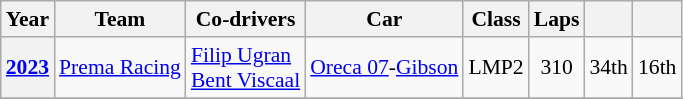<table class="wikitable" style="text-align:center; font-size:90%">
<tr>
<th>Year</th>
<th>Team</th>
<th>Co-drivers</th>
<th>Car</th>
<th>Class</th>
<th>Laps</th>
<th></th>
<th></th>
</tr>
<tr>
<th><a href='#'>2023</a></th>
<td align="left" nowrap> <a href='#'>Prema Racing</a></td>
<td align="left" nowrap> <a href='#'>Filip Ugran</a><br> <a href='#'>Bent Viscaal</a></td>
<td align="left" nowrap><a href='#'>Oreca 07</a>-<a href='#'>Gibson</a></td>
<td>LMP2</td>
<td>310</td>
<td>34th</td>
<td>16th</td>
</tr>
<tr>
</tr>
</table>
